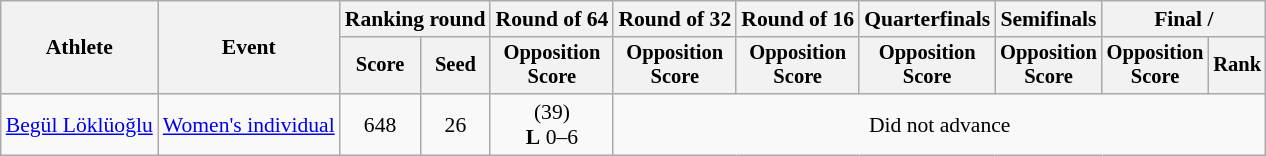<table class="wikitable" style="font-size:90%">
<tr>
<th rowspan="2">Athlete</th>
<th rowspan="2">Event</th>
<th colspan="2">Ranking round</th>
<th>Round of 64</th>
<th>Round of 32</th>
<th>Round of 16</th>
<th>Quarterfinals</th>
<th>Semifinals</th>
<th colspan="2">Final / </th>
</tr>
<tr style="font-size:95%">
<th>Score</th>
<th>Seed</th>
<th>Opposition<br>Score</th>
<th>Opposition<br>Score</th>
<th>Opposition<br>Score</th>
<th>Opposition<br>Score</th>
<th>Opposition<br>Score</th>
<th>Opposition<br>Score</th>
<th>Rank</th>
</tr>
<tr align=center>
<td align=left><a href='#'>Begül Löklüoğlu</a></td>
<td align=left><a href='#'>Women's individual</a></td>
<td>648</td>
<td>26</td>
<td> (39)<br><strong>L</strong> 0–6</td>
<td colspan=6>Did not advance</td>
</tr>
</table>
